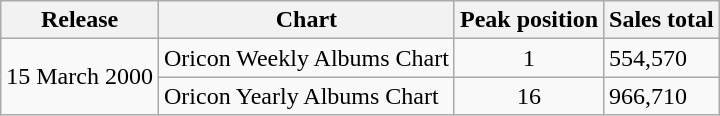<table class="wikitable">
<tr>
<th>Release</th>
<th>Chart</th>
<th>Peak position</th>
<th>Sales total</th>
</tr>
<tr>
<td rowspan="2">15 March 2000</td>
<td>Oricon Weekly Albums Chart</td>
<td align="center">1</td>
<td>554,570</td>
</tr>
<tr>
<td>Oricon Yearly Albums Chart</td>
<td align="center">16</td>
<td>966,710</td>
</tr>
</table>
